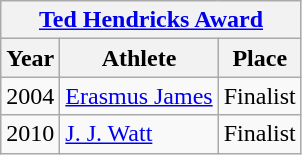<table class="wikitable">
<tr>
<th colspan=3><strong><a href='#'>Ted Hendricks Award</a></strong></th>
</tr>
<tr>
<th>Year</th>
<th>Athlete</th>
<th>Place</th>
</tr>
<tr>
<td>2004</td>
<td><a href='#'>Erasmus James</a></td>
<td>Finalist</td>
</tr>
<tr>
<td>2010</td>
<td><a href='#'>J. J. Watt</a></td>
<td>Finalist</td>
</tr>
</table>
